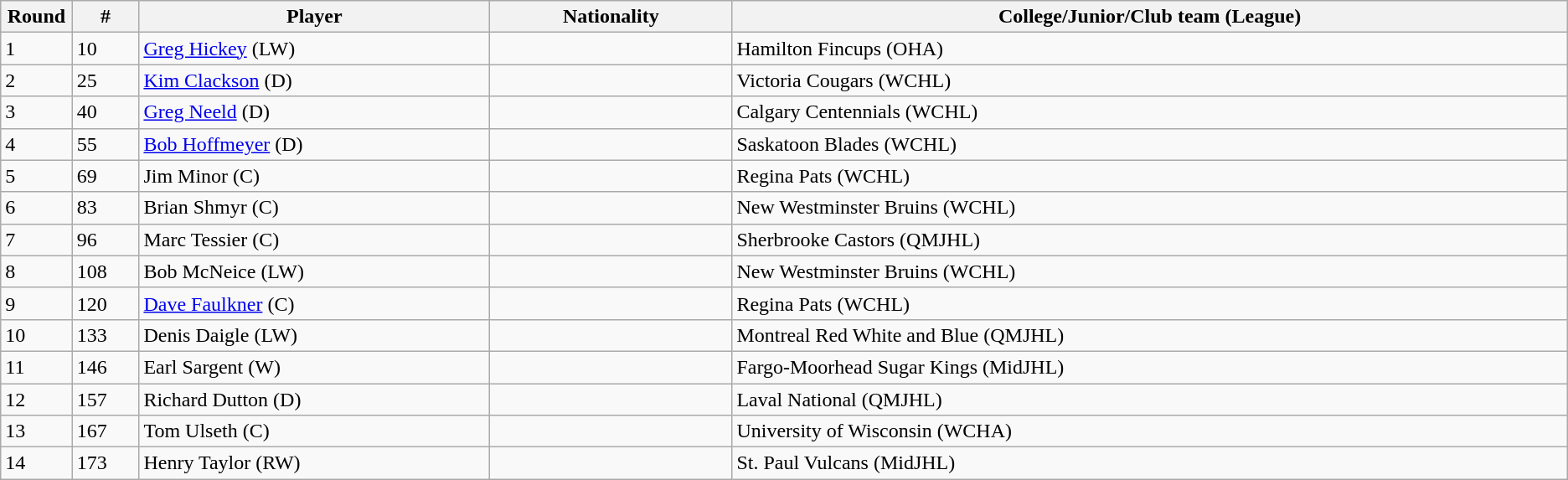<table class="wikitable">
<tr align="center">
<th bgcolor="#DDDDFF" width="4.0%">Round</th>
<th bgcolor="#DDDDFF" width="4.0%">#</th>
<th bgcolor="#DDDDFF" width="21.0%">Player</th>
<th bgcolor="#DDDDFF" width="14.5%">Nationality</th>
<th bgcolor="#DDDDFF" width="50.0%">College/Junior/Club team (League)</th>
</tr>
<tr>
<td>1</td>
<td>10</td>
<td><a href='#'>Greg Hickey</a> (LW)</td>
<td></td>
<td>Hamilton Fincups (OHA)</td>
</tr>
<tr>
<td>2</td>
<td>25</td>
<td><a href='#'>Kim Clackson</a> (D)</td>
<td></td>
<td>Victoria Cougars (WCHL)</td>
</tr>
<tr>
<td>3</td>
<td>40</td>
<td><a href='#'>Greg Neeld</a> (D)</td>
<td></td>
<td>Calgary Centennials (WCHL)</td>
</tr>
<tr>
<td>4</td>
<td>55</td>
<td><a href='#'>Bob Hoffmeyer</a> (D)</td>
<td></td>
<td>Saskatoon Blades (WCHL)</td>
</tr>
<tr>
<td>5</td>
<td>69</td>
<td>Jim Minor (C)</td>
<td></td>
<td>Regina Pats (WCHL)</td>
</tr>
<tr>
<td>6</td>
<td>83</td>
<td>Brian Shmyr (C)</td>
<td></td>
<td>New Westminster Bruins (WCHL)</td>
</tr>
<tr>
<td>7</td>
<td>96</td>
<td>Marc Tessier (C)</td>
<td></td>
<td>Sherbrooke Castors (QMJHL)</td>
</tr>
<tr>
<td>8</td>
<td>108</td>
<td>Bob McNeice (LW)</td>
<td></td>
<td>New Westminster Bruins (WCHL)</td>
</tr>
<tr>
<td>9</td>
<td>120</td>
<td><a href='#'>Dave Faulkner</a> (C)</td>
<td></td>
<td>Regina Pats (WCHL)</td>
</tr>
<tr>
<td>10</td>
<td>133</td>
<td>Denis Daigle (LW)</td>
<td></td>
<td>Montreal Red White and Blue (QMJHL)</td>
</tr>
<tr>
<td>11</td>
<td>146</td>
<td>Earl Sargent (W)</td>
<td></td>
<td>Fargo-Moorhead Sugar Kings (MidJHL)</td>
</tr>
<tr>
<td>12</td>
<td>157</td>
<td>Richard Dutton (D)</td>
<td></td>
<td>Laval National (QMJHL)</td>
</tr>
<tr>
<td>13</td>
<td>167</td>
<td>Tom Ulseth (C)</td>
<td></td>
<td>University of Wisconsin (WCHA)</td>
</tr>
<tr>
<td>14</td>
<td>173</td>
<td>Henry Taylor (RW)</td>
<td></td>
<td>St. Paul Vulcans (MidJHL)</td>
</tr>
</table>
